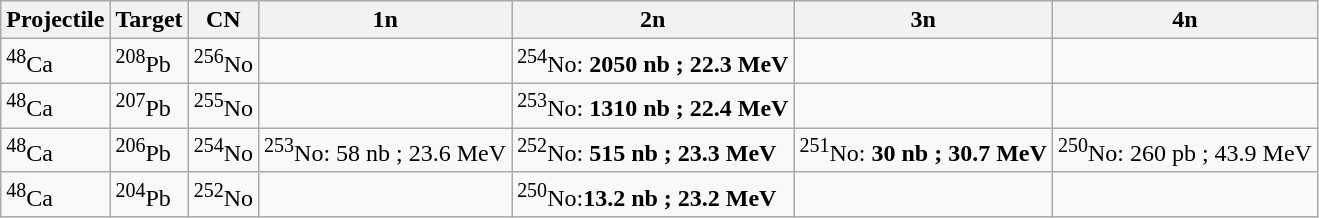<table class="wikitable">
<tr>
<th>Projectile</th>
<th>Target</th>
<th>CN</th>
<th>1n</th>
<th>2n</th>
<th>3n</th>
<th>4n</th>
</tr>
<tr>
<td><sup>48</sup>Ca</td>
<td><sup>208</sup>Pb</td>
<td><sup>256</sup>No</td>
<td></td>
<td><sup>254</sup>No: <strong>2050 nb ; 22.3 MeV</strong></td>
<td></td>
<td></td>
</tr>
<tr>
<td><sup>48</sup>Ca</td>
<td><sup>207</sup>Pb</td>
<td><sup>255</sup>No</td>
<td></td>
<td><sup>253</sup>No: <strong>1310 nb ; 22.4 MeV</strong></td>
<td></td>
<td></td>
</tr>
<tr>
<td><sup>48</sup>Ca</td>
<td><sup>206</sup>Pb</td>
<td><sup>254</sup>No</td>
<td><sup>253</sup>No: 58 nb ; 23.6 MeV</td>
<td><sup>252</sup>No: <strong>515 nb ; 23.3 MeV</strong></td>
<td><sup>251</sup>No: <strong>30 nb ; 30.7 MeV</strong></td>
<td><sup>250</sup>No: 260 pb ; 43.9 MeV</td>
</tr>
<tr>
<td><sup>48</sup>Ca</td>
<td><sup>204</sup>Pb</td>
<td><sup>252</sup>No</td>
<td></td>
<td><sup>250</sup>No:<strong>13.2 nb ; 23.2 MeV</strong></td>
<td></td>
<td></td>
</tr>
</table>
